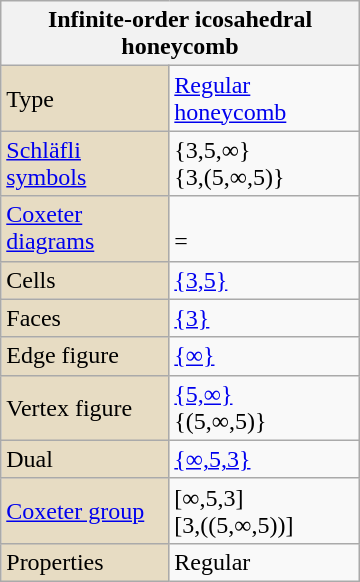<table class="wikitable" align="right" style="margin-left:10px" width=240>
<tr>
<th bgcolor=#e7dcc3 colspan=2>Infinite-order icosahedral honeycomb</th>
</tr>
<tr>
<td bgcolor=#e7dcc3>Type</td>
<td><a href='#'>Regular honeycomb</a></td>
</tr>
<tr>
<td bgcolor=#e7dcc3><a href='#'>Schläfli symbols</a></td>
<td>{3,5,∞}<br>{3,(5,∞,5)}</td>
</tr>
<tr>
<td bgcolor=#e7dcc3><a href='#'>Coxeter diagrams</a></td>
<td><br> = </td>
</tr>
<tr>
<td bgcolor=#e7dcc3>Cells</td>
<td><a href='#'>{3,5}</a> </td>
</tr>
<tr>
<td bgcolor=#e7dcc3>Faces</td>
<td><a href='#'>{3}</a></td>
</tr>
<tr>
<td bgcolor=#e7dcc3>Edge figure</td>
<td><a href='#'>{∞}</a></td>
</tr>
<tr>
<td bgcolor=#e7dcc3>Vertex figure</td>
<td><a href='#'>{5,∞}</a> <br>{(5,∞,5)} </td>
</tr>
<tr>
<td bgcolor=#e7dcc3>Dual</td>
<td><a href='#'>{∞,5,3}</a></td>
</tr>
<tr>
<td bgcolor=#e7dcc3><a href='#'>Coxeter group</a></td>
<td>[∞,5,3]<br>[3,((5,∞,5))]</td>
</tr>
<tr>
<td bgcolor=#e7dcc3>Properties</td>
<td>Regular</td>
</tr>
</table>
